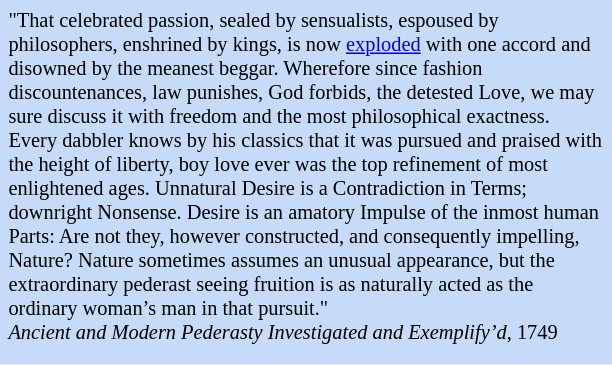<table class="toccolours" style="float: left; margin-left: 1em; margin-right: 2em; font-size: 85%; background:#c6dbf7; color:black; width:30em; max-width: 40%;" cellspacing="5">
<tr>
<td style="text-align: left;">"That celebrated passion, sealed by sensualists, espoused by philosophers, enshrined by kings, is now <a href='#'>exploded</a> with one accord and disowned by the meanest beggar. Wherefore since fashion discountenances, law punishes, God forbids, the detested Love, we may sure discuss it with freedom and the most philosophical exactness. Every dabbler knows by his classics that it was pursued and praised with the height of liberty, boy love ever was the top refinement of most enlightened ages. Unnatural Desire is a Contradiction in Terms; downright Nonsense. Desire is an amatory Impulse of the inmost human Parts: Are not they, however constructed, and consequently impelling, Nature? Nature sometimes assumes an unusual appearance, but the extraordinary pederast seeing fruition is as naturally acted as the ordinary woman’s man in that pursuit."<br><em>Ancient and Modern Pederasty Investigated and Exemplify’d</em>, 1749</td>
</tr>
<tr>
<td style="text-align: left;"></td>
</tr>
</table>
